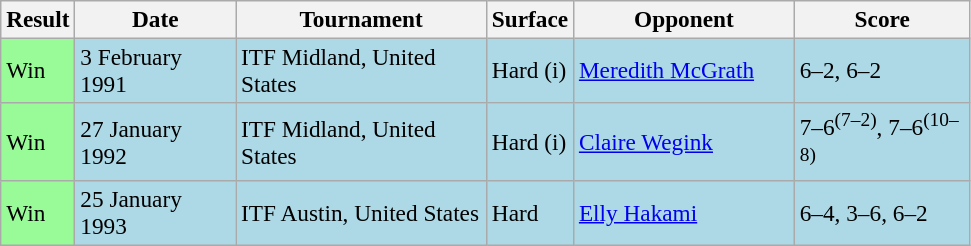<table class="sortable wikitable" style="font-size:97%;">
<tr>
<th>Result</th>
<th style="width:100px">Date</th>
<th style="width:160px">Tournament</th>
<th style="width:50px">Surface</th>
<th style="width:140px">Opponent</th>
<th style="width:110px" class="unsortable">Score</th>
</tr>
<tr style="background:lightblue;">
<td style="background:#98fb98;">Win</td>
<td>3 February 1991</td>
<td>ITF Midland, United States</td>
<td>Hard (i)</td>
<td> <a href='#'>Meredith McGrath</a></td>
<td>6–2, 6–2</td>
</tr>
<tr style="background:lightblue;">
<td style="background:#98fb98;">Win</td>
<td>27 January 1992</td>
<td>ITF Midland, United States</td>
<td>Hard (i)</td>
<td> <a href='#'>Claire Wegink</a></td>
<td>7–6<sup>(7–2)</sup>, 7–6<sup>(10–8)</sup></td>
</tr>
<tr style="background:lightblue;">
<td style="background:#98fb98;">Win</td>
<td>25 January 1993</td>
<td>ITF Austin, United States</td>
<td>Hard</td>
<td> <a href='#'>Elly Hakami</a></td>
<td>6–4, 3–6, 6–2</td>
</tr>
</table>
